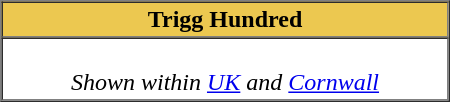<table border=1 cellpadding="2" cellspacing="0" align="right" width=300>
<tr>
<th colspan=2 align=center bgcolor="#ECC850">Trigg Hundred</th>
</tr>
<tr>
<td colspan=2 align=center><br><em>Shown within <a href='#'>UK</a> and <a href='#'>Cornwall</a></em></td>
</tr>
</table>
